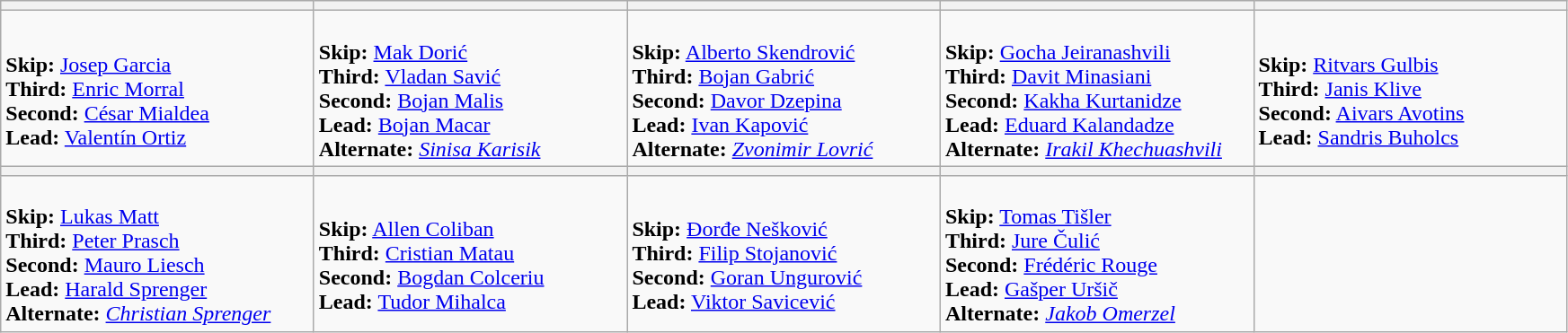<table class="wikitable">
<tr>
<th width=200></th>
<th width=200></th>
<th width=200></th>
<th width=200></th>
<th width=225></th>
</tr>
<tr>
<td><br><strong>Skip:</strong> <a href='#'>Josep Garcia</a><br>
<strong>Third:</strong> <a href='#'>Enric Morral</a><br>
<strong>Second:</strong> <a href='#'>César Mialdea</a><br>
<strong>Lead:</strong> <a href='#'>Valentín Ortiz</a></td>
<td><br><strong>Skip:</strong> <a href='#'>Mak Dorić</a><br>
<strong>Third:</strong> <a href='#'>Vladan Savić</a><br>
<strong>Second:</strong> <a href='#'>Bojan Malis</a><br>
<strong>Lead:</strong> <a href='#'>Bojan Macar</a><br>
<strong>Alternate:</strong> <em><a href='#'>Sinisa Karisik</a></em></td>
<td><br><strong>Skip:</strong> <a href='#'>Alberto Skendrović</a><br>
<strong>Third:</strong> <a href='#'>Bojan Gabrić</a><br>
<strong>Second:</strong> <a href='#'>Davor Dzepina</a><br>
<strong>Lead:</strong> <a href='#'>Ivan Kapović</a><br>
<strong>Alternate:</strong> <em><a href='#'>Zvonimir Lovrić</a></em></td>
<td><br><strong>Skip:</strong> <a href='#'>Gocha Jeiranashvili</a><br>
<strong>Third:</strong> <a href='#'>Davit Minasiani</a><br>
<strong>Second:</strong> <a href='#'>Kakha Kurtanidze</a><br>
<strong>Lead:</strong> <a href='#'>Eduard Kalandadze</a><br>
<strong>Alternate:</strong> <em><a href='#'>Irakil Khechuashvili</a></em></td>
<td><br><strong>Skip:</strong> <a href='#'>Ritvars Gulbis</a><br>
<strong>Third:</strong> <a href='#'>Janis Klive</a><br>
<strong>Second:</strong> <a href='#'>Aivars Avotins</a><br>
<strong>Lead:</strong> <a href='#'>Sandris Buholcs</a></td>
</tr>
<tr>
<th width=225></th>
<th width=225></th>
<th width=225></th>
<th width=225></th>
<th></th>
</tr>
<tr>
<td><br><strong>Skip:</strong> <a href='#'>Lukas Matt</a><br>
<strong>Third:</strong> <a href='#'>Peter Prasch</a><br>
<strong>Second:</strong> <a href='#'>Mauro Liesch</a><br>
<strong>Lead:</strong> <a href='#'>Harald Sprenger</a><br>
<strong>Alternate:</strong> <em><a href='#'>Christian Sprenger</a></em></td>
<td><br><strong>Skip:</strong> <a href='#'>Allen Coliban</a><br>
<strong>Third:</strong> <a href='#'>Cristian Matau</a><br>
<strong>Second:</strong> <a href='#'>Bogdan Colceriu</a><br>
<strong>Lead:</strong> <a href='#'>Tudor Mihalca</a></td>
<td><br><strong>Skip:</strong> <a href='#'>Đorđe Nešković</a><br>
<strong>Third:</strong> <a href='#'>Filip Stojanović</a><br>
<strong>Second:</strong> <a href='#'>Goran Ungurović</a><br>
<strong>Lead:</strong> <a href='#'>Viktor Savicević</a></td>
<td><br><strong>Skip:</strong> <a href='#'>Tomas Tišler</a><br>
<strong>Third:</strong> <a href='#'>Jure Čulić</a><br>
<strong>Second:</strong> <a href='#'>Frédéric Rouge</a><br>
<strong>Lead:</strong> <a href='#'>Gašper Uršič</a><br>
<strong>Alternate:</strong> <em><a href='#'>Jakob Omerzel</a></em></td>
<td></td>
</tr>
</table>
